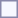<table style="border:1px solid #8888aa; background:#f7f8ff; padding:5px; font-size:95%; margin:0 12px 12px 0;">
</table>
